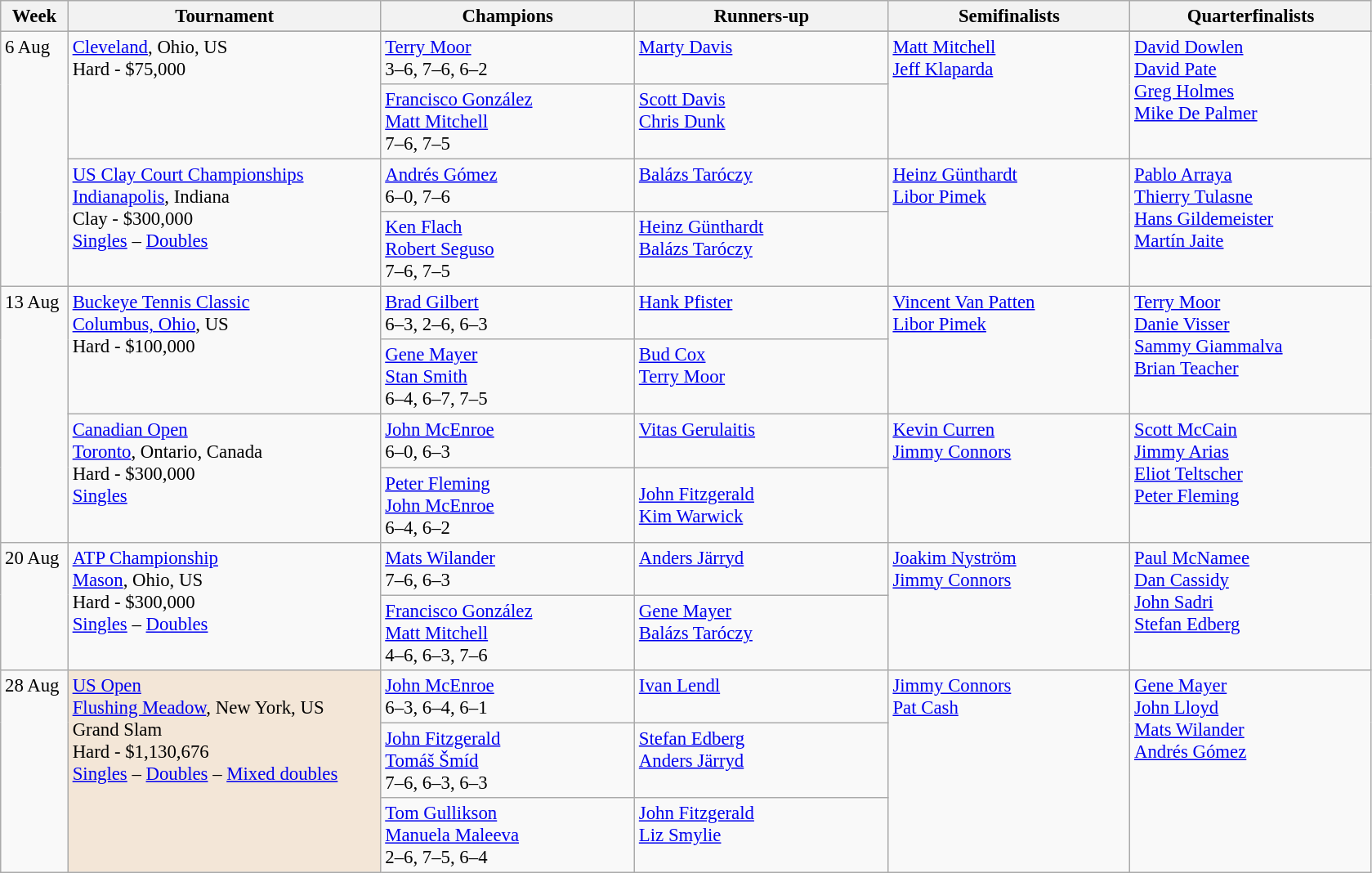<table class=wikitable style=font-size:95%>
<tr>
<th style="width:48px;">Week</th>
<th style="width:248px;">Tournament</th>
<th style="width:200px;">Champions</th>
<th style="width:200px;">Runners-up</th>
<th style="width:190px;">Semifinalists</th>
<th style="width:190px;">Quarterfinalists</th>
</tr>
<tr valign=top>
<td rowspan=5>6 Aug</td>
</tr>
<tr valign=top>
<td rowspan=2><a href='#'>Cleveland</a>, Ohio, US <br> Hard - $75,000</td>
<td> <a href='#'>Terry Moor</a> <br> 3–6, 7–6, 6–2</td>
<td> <a href='#'>Marty Davis</a></td>
<td rowspan=2> <a href='#'>Matt Mitchell</a> <br>  <a href='#'>Jeff Klaparda</a></td>
<td rowspan=2> <a href='#'>David Dowlen</a> <br>  <a href='#'>David Pate</a> <br>  <a href='#'>Greg Holmes</a> <br>  <a href='#'>Mike De Palmer</a></td>
</tr>
<tr valign=top>
<td> <a href='#'>Francisco González</a> <br>  <a href='#'>Matt Mitchell</a> <br> 7–6, 7–5</td>
<td> <a href='#'>Scott Davis</a> <br>  <a href='#'>Chris Dunk</a></td>
</tr>
<tr valign=top>
<td rowspan=2><a href='#'>US Clay Court Championships</a><br> <a href='#'>Indianapolis</a>, Indiana <br> Clay - $300,000 <br> <a href='#'>Singles</a> – <a href='#'>Doubles</a></td>
<td> <a href='#'>Andrés Gómez</a> <br> 6–0, 7–6</td>
<td> <a href='#'>Balázs Taróczy</a></td>
<td rowspan=2> <a href='#'>Heinz Günthardt</a> <br>  <a href='#'>Libor Pimek</a></td>
<td rowspan=2> <a href='#'>Pablo Arraya</a> <br>  <a href='#'>Thierry Tulasne</a> <br>  <a href='#'>Hans Gildemeister</a> <br>  <a href='#'>Martín Jaite</a></td>
</tr>
<tr valign=top>
<td> <a href='#'>Ken Flach</a> <br>  <a href='#'>Robert Seguso</a> <br> 7–6, 7–5</td>
<td> <a href='#'>Heinz Günthardt</a> <br>  <a href='#'>Balázs Taróczy</a></td>
</tr>
<tr valign=top>
<td rowspan=4>13 Aug</td>
<td rowspan=2><a href='#'>Buckeye Tennis Classic</a> <br> <a href='#'>Columbus, Ohio</a>, US <br> Hard - $100,000</td>
<td> <a href='#'>Brad Gilbert</a> <br> 6–3, 2–6, 6–3</td>
<td> <a href='#'>Hank Pfister</a></td>
<td rowspan=2> <a href='#'>Vincent Van Patten</a> <br>  <a href='#'>Libor Pimek</a></td>
<td rowspan=2> <a href='#'>Terry Moor</a> <br>  <a href='#'>Danie Visser</a> <br>  <a href='#'>Sammy Giammalva</a> <br>  <a href='#'>Brian Teacher</a></td>
</tr>
<tr valign=top>
<td> <a href='#'>Gene Mayer</a> <br>  <a href='#'>Stan Smith</a> <br> 6–4, 6–7, 7–5</td>
<td> <a href='#'>Bud Cox</a> <br>  <a href='#'>Terry Moor</a></td>
</tr>
<tr valign=top>
<td rowspan=2><a href='#'>Canadian Open</a><br> <a href='#'>Toronto</a>, Ontario, Canada <br> Hard - $300,000 <br> <a href='#'>Singles</a></td>
<td> <a href='#'>John McEnroe</a> <br> 6–0, 6–3</td>
<td> <a href='#'>Vitas Gerulaitis</a></td>
<td rowspan=2> <a href='#'>Kevin Curren</a> <br>  <a href='#'>Jimmy Connors</a></td>
<td rowspan=2> <a href='#'>Scott McCain</a> <br>  <a href='#'>Jimmy Arias</a> <br>  <a href='#'>Eliot Teltscher</a> <br>  <a href='#'>Peter Fleming</a></td>
</tr>
<tr valign=left>
<td> <a href='#'>Peter Fleming</a> <br>  <a href='#'>John McEnroe</a> <br> 6–4, 6–2</td>
<td> <a href='#'>John Fitzgerald</a> <br>  <a href='#'>Kim Warwick</a></td>
</tr>
<tr valign=top>
<td rowspan=2>20 Aug</td>
<td rowspan=2><a href='#'>ATP Championship</a> <br> <a href='#'>Mason</a>, Ohio, US <br> Hard - $300,000 <br> <a href='#'>Singles</a> – <a href='#'>Doubles</a></td>
<td> <a href='#'>Mats Wilander</a> <br> 7–6, 6–3</td>
<td> <a href='#'>Anders Järryd</a></td>
<td rowspan=2> <a href='#'>Joakim Nyström</a> <br>  <a href='#'>Jimmy Connors</a></td>
<td rowspan=2> <a href='#'>Paul McNamee</a> <br>  <a href='#'>Dan Cassidy</a> <br>  <a href='#'>John Sadri</a> <br>  <a href='#'>Stefan Edberg</a></td>
</tr>
<tr valign=top>
<td> <a href='#'>Francisco González</a> <br>  <a href='#'>Matt Mitchell</a> <br> 4–6, 6–3, 7–6</td>
<td> <a href='#'>Gene Mayer</a> <br>  <a href='#'>Balázs Taróczy</a></td>
</tr>
<tr valign=top>
<td rowspan=3>28 Aug</td>
<td style="background:#f3e6d7;" rowspan=3><a href='#'>US Open</a><br> <a href='#'>Flushing Meadow</a>, New York, US <br> Grand Slam <br> Hard - $1,130,676 <br> <a href='#'>Singles</a> – <a href='#'>Doubles</a> – <a href='#'>Mixed doubles</a></td>
<td> <a href='#'>John McEnroe</a> <br> 6–3, 6–4, 6–1</td>
<td> <a href='#'>Ivan Lendl</a></td>
<td rowspan=3> <a href='#'>Jimmy Connors</a> <br>  <a href='#'>Pat Cash</a></td>
<td rowspan=3> <a href='#'>Gene Mayer</a> <br>  <a href='#'>John Lloyd</a> <br>  <a href='#'>Mats Wilander</a> <br>  <a href='#'>Andrés Gómez</a></td>
</tr>
<tr valign=top>
<td> <a href='#'>John Fitzgerald</a> <br>  <a href='#'>Tomáš Šmíd</a> <br> 7–6, 6–3, 6–3</td>
<td> <a href='#'>Stefan Edberg</a> <br>  <a href='#'>Anders Järryd</a></td>
</tr>
<tr valign=top>
<td> <a href='#'>Tom Gullikson</a> <br>  <a href='#'>Manuela Maleeva</a> <br> 2–6, 7–5, 6–4</td>
<td> <a href='#'>John Fitzgerald</a> <br>  <a href='#'>Liz Smylie</a></td>
</tr>
</table>
